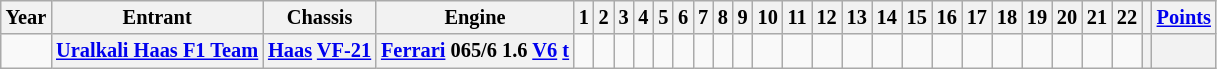<table class="wikitable" style="text-align:center; font-size:85%;">
<tr>
<th>Year</th>
<th>Entrant</th>
<th>Chassis</th>
<th>Engine</th>
<th>1</th>
<th>2</th>
<th>3</th>
<th>4</th>
<th>5</th>
<th>6</th>
<th>7</th>
<th>8</th>
<th>9</th>
<th>10</th>
<th>11</th>
<th>12</th>
<th>13</th>
<th>14</th>
<th>15</th>
<th>16</th>
<th>17</th>
<th>18</th>
<th>19</th>
<th>20</th>
<th>21</th>
<th>22</th>
<th></th>
<th><a href='#'>Points</a></th>
</tr>
<tr>
<td></td>
<th nowrap><a href='#'>Uralkali Haas F1 Team</a></th>
<th nowrap><a href='#'>Haas</a> <a href='#'>VF-21</a></th>
<th nowrap><a href='#'>Ferrari</a> 065/6 1.6 <a href='#'>V6</a> <a href='#'>t</a></th>
<td></td>
<td></td>
<td></td>
<td></td>
<td></td>
<td></td>
<td></td>
<td></td>
<td></td>
<td></td>
<td></td>
<td></td>
<td></td>
<td></td>
<td></td>
<td></td>
<td></td>
<td></td>
<td></td>
<td></td>
<td></td>
<td></td>
<th></th>
<th></th>
</tr>
</table>
